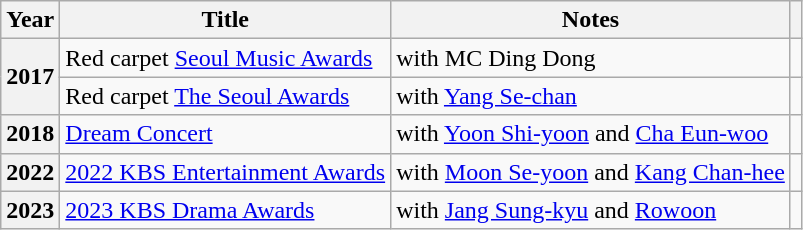<table class="wikitable plainrowheaders sortable">
<tr>
<th scope="col">Year</th>
<th scope="col">Title</th>
<th scope="col">Notes</th>
<th scope="col" class="unsortable"></th>
</tr>
<tr>
<th scope="row" rowspan="2">2017</th>
<td>Red carpet <a href='#'>Seoul Music Awards</a></td>
<td>with MC Ding Dong</td>
<td style="text-align:center"></td>
</tr>
<tr>
<td>Red carpet <a href='#'>The Seoul Awards</a></td>
<td>with <a href='#'>Yang Se-chan</a></td>
<td style="text-align:center"></td>
</tr>
<tr>
<th scope="row">2018</th>
<td><a href='#'>Dream Concert</a></td>
<td>with <a href='#'>Yoon Shi-yoon</a> and <a href='#'>Cha Eun-woo</a></td>
<td style="text-align:center"></td>
</tr>
<tr>
<th scope="row">2022</th>
<td><a href='#'>2022 KBS Entertainment Awards</a></td>
<td>with <a href='#'>Moon Se-yoon</a> and <a href='#'>Kang Chan-hee</a></td>
<td style="text-align:center"></td>
</tr>
<tr>
<th scope="row">2023</th>
<td><a href='#'>2023 KBS Drama Awards</a></td>
<td>with <a href='#'>Jang Sung-kyu</a> and <a href='#'>Rowoon</a></td>
<td style="text-align:center"></td>
</tr>
</table>
